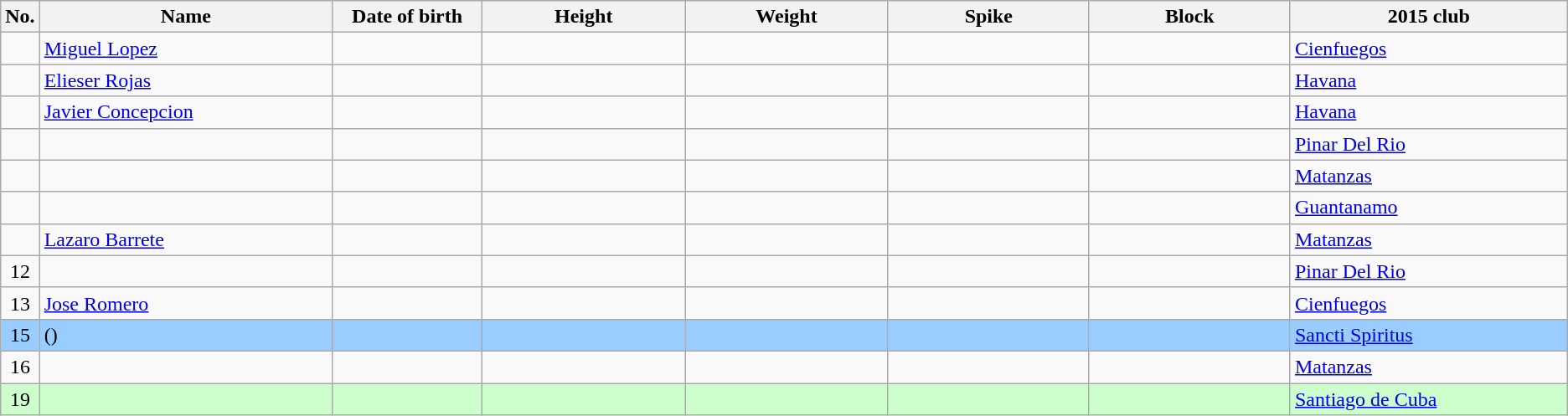<table class="wikitable sortable" style="text-align:center;">
<tr>
<th>No.</th>
<th style="width:16em">Name</th>
<th style="width:8em">Date of birth</th>
<th style="width:11em">Height</th>
<th style="width:11em">Weight</th>
<th style="width:11em">Spike</th>
<th style="width:11em">Block</th>
<th style="width:15em">2015 club</th>
</tr>
<tr>
<td></td>
<td align=left><a href='#'>Miguel Lopez</a></td>
<td align=right></td>
<td></td>
<td></td>
<td></td>
<td></td>
<td align=left> <a href='#'>Cienfuegos</a></td>
</tr>
<tr>
<td></td>
<td align=left><a href='#'>Elieser Rojas</a></td>
<td align=right></td>
<td></td>
<td></td>
<td></td>
<td></td>
<td align=left> <a href='#'>Havana</a></td>
</tr>
<tr>
<td></td>
<td align=left><a href='#'>Javier Concepcion</a></td>
<td align=right></td>
<td></td>
<td></td>
<td></td>
<td></td>
<td align=left> <a href='#'>Havana</a></td>
</tr>
<tr>
<td></td>
<td align=left></td>
<td align=right></td>
<td></td>
<td></td>
<td></td>
<td></td>
<td align=left> <a href='#'>Pinar Del Rio</a></td>
</tr>
<tr>
<td></td>
<td align=left></td>
<td align=right></td>
<td></td>
<td></td>
<td></td>
<td></td>
<td align=left> <a href='#'>Matanzas</a></td>
</tr>
<tr>
<td></td>
<td align=left></td>
<td align=right></td>
<td></td>
<td></td>
<td></td>
<td></td>
<td align=left> <a href='#'>Guantanamo</a></td>
</tr>
<tr>
<td></td>
<td align=left><a href='#'>Lazaro Barrete</a></td>
<td align=right></td>
<td></td>
<td></td>
<td></td>
<td></td>
<td align=left> <a href='#'>Matanzas</a></td>
</tr>
<tr>
<td>12</td>
<td align=left></td>
<td align=right></td>
<td></td>
<td></td>
<td></td>
<td></td>
<td align=left> <a href='#'>Pinar Del Rio</a></td>
</tr>
<tr>
<td>13</td>
<td align=left><a href='#'>Jose Romero</a></td>
<td align=right></td>
<td></td>
<td></td>
<td></td>
<td></td>
<td align=left> <a href='#'>Cienfuegos</a></td>
</tr>
<tr bgcolor=#9acdff>
<td>15</td>
<td align=left> ()</td>
<td align=right></td>
<td></td>
<td></td>
<td></td>
<td></td>
<td align=left> <a href='#'>Sancti Spiritus</a></td>
</tr>
<tr>
<td>16</td>
<td align=left></td>
<td align=right></td>
<td></td>
<td></td>
<td></td>
<td></td>
<td align=left> <a href='#'>Matanzas</a></td>
</tr>
<tr bgcolor=#ccffcc>
<td>19</td>
<td align=left></td>
<td align=right></td>
<td></td>
<td></td>
<td></td>
<td></td>
<td align=left> <a href='#'>Santiago de Cuba</a></td>
</tr>
</table>
